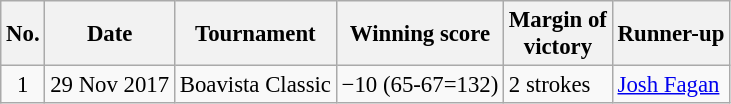<table class="wikitable" style="font-size:95%;">
<tr>
<th>No.</th>
<th>Date</th>
<th>Tournament</th>
<th>Winning score</th>
<th>Margin of<br>victory</th>
<th>Runner-up</th>
</tr>
<tr>
<td align=center>1</td>
<td align=right>29 Nov 2017</td>
<td>Boavista Classic</td>
<td>−10 (65-67=132)</td>
<td>2 strokes</td>
<td> <a href='#'>Josh Fagan</a></td>
</tr>
</table>
